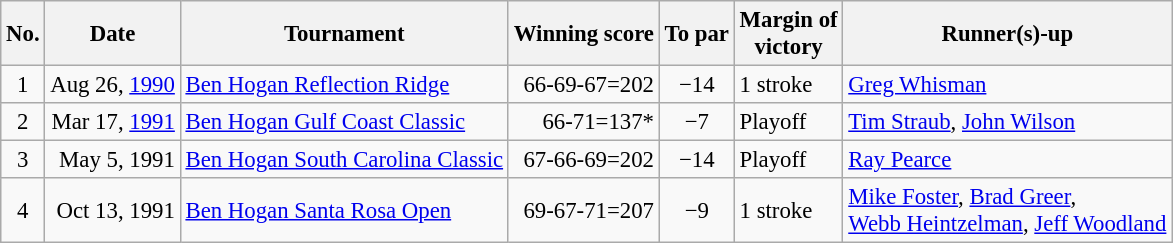<table class="wikitable" style="font-size:95%;">
<tr>
<th>No.</th>
<th>Date</th>
<th>Tournament</th>
<th>Winning score</th>
<th>To par</th>
<th>Margin of<br>victory</th>
<th>Runner(s)-up</th>
</tr>
<tr>
<td align=center>1</td>
<td align=right>Aug 26, <a href='#'>1990</a></td>
<td><a href='#'>Ben Hogan Reflection Ridge</a></td>
<td align=right>66-69-67=202</td>
<td align=center>−14</td>
<td>1 stroke</td>
<td> <a href='#'>Greg Whisman</a></td>
</tr>
<tr>
<td align=center>2</td>
<td align=right>Mar 17, <a href='#'>1991</a></td>
<td><a href='#'>Ben Hogan Gulf Coast Classic</a></td>
<td align=right>66-71=137*</td>
<td align=center>−7</td>
<td>Playoff</td>
<td> <a href='#'>Tim Straub</a>,  <a href='#'>John Wilson</a></td>
</tr>
<tr>
<td align=center>3</td>
<td align=right>May 5, 1991</td>
<td><a href='#'>Ben Hogan South Carolina Classic</a></td>
<td align=right>67-66-69=202</td>
<td align=center>−14</td>
<td>Playoff</td>
<td> <a href='#'>Ray Pearce</a></td>
</tr>
<tr>
<td align=center>4</td>
<td align=right>Oct 13, 1991</td>
<td><a href='#'>Ben Hogan Santa Rosa Open</a></td>
<td align=right>69-67-71=207</td>
<td align=center>−9</td>
<td>1 stroke</td>
<td> <a href='#'>Mike Foster</a>,  <a href='#'>Brad Greer</a>,<br> <a href='#'>Webb Heintzelman</a>,  <a href='#'>Jeff Woodland</a></td>
</tr>
</table>
